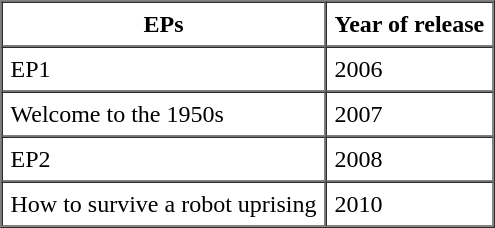<table border="1" cellpadding="5" cellspacing="0" align="left">
<tr>
<th>EPs</th>
<th>Year of release</th>
</tr>
<tr>
<td>EP1</td>
<td>2006</td>
</tr>
<tr>
<td>Welcome to the 1950s</td>
<td>2007</td>
</tr>
<tr>
<td>EP2</td>
<td>2008</td>
</tr>
<tr>
<td>How to survive a robot uprising</td>
<td>2010</td>
</tr>
</table>
